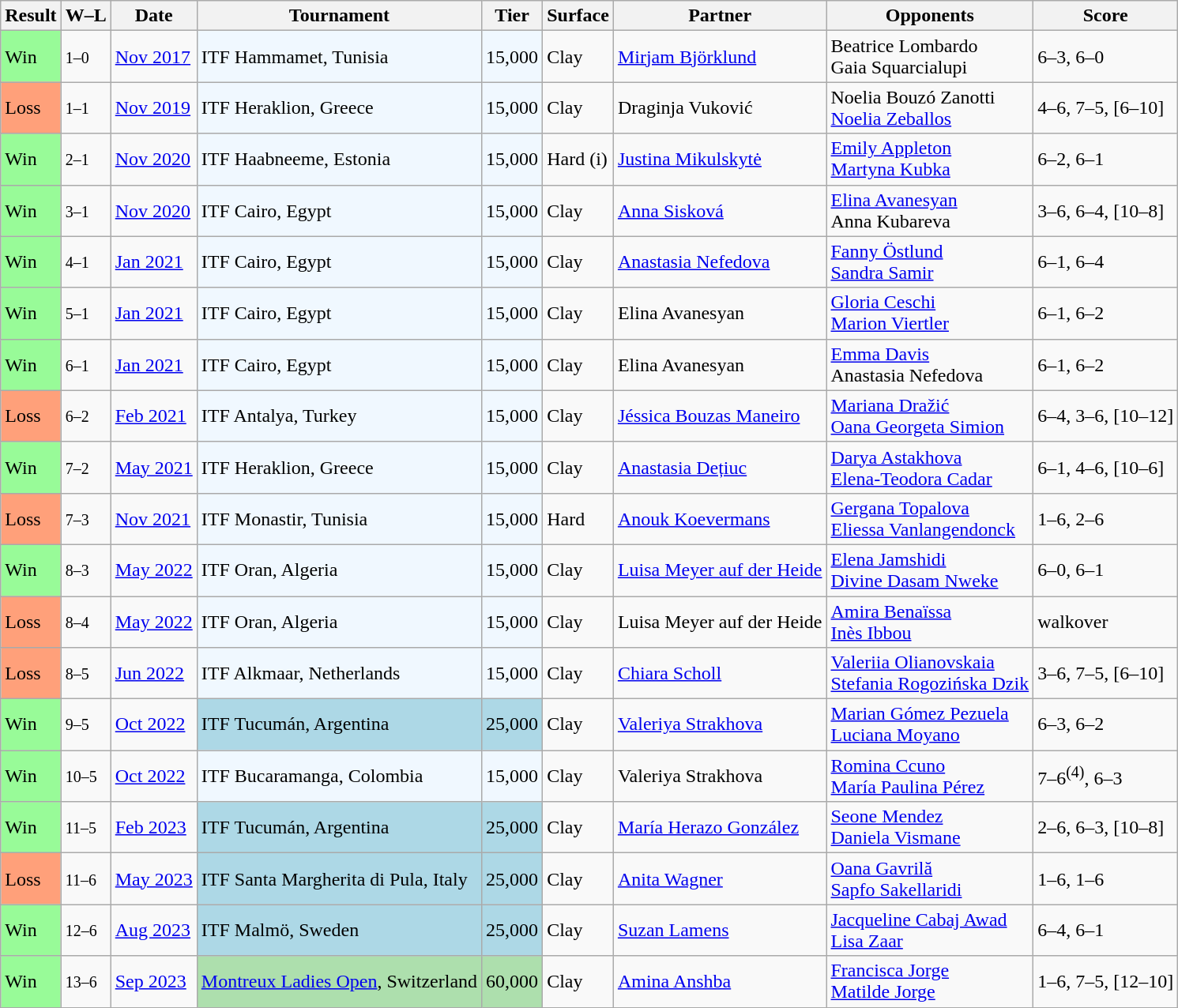<table class="sortable wikitable">
<tr>
<th>Result</th>
<th class="unsortable">W–L</th>
<th>Date</th>
<th>Tournament</th>
<th>Tier</th>
<th>Surface</th>
<th>Partner</th>
<th>Opponents</th>
<th class="unsortable">Score</th>
</tr>
<tr>
<td style="background:#98fb98;">Win</td>
<td><small>1–0</small></td>
<td><a href='#'>Nov 2017</a></td>
<td style="background:#f0f8ff;">ITF Hammamet, Tunisia</td>
<td style="background:#f0f8ff;">15,000</td>
<td>Clay</td>
<td> <a href='#'>Mirjam Björklund</a></td>
<td> Beatrice Lombardo <br>  Gaia Squarcialupi</td>
<td>6–3, 6–0</td>
</tr>
<tr>
<td style="background:#ffa07a;">Loss</td>
<td><small>1–1</small></td>
<td><a href='#'>Nov 2019</a></td>
<td style="background:#f0f8ff;">ITF Heraklion, Greece</td>
<td style="background:#f0f8ff;">15,000</td>
<td>Clay</td>
<td> Draginja Vuković</td>
<td> Noelia Bouzó Zanotti <br>  <a href='#'>Noelia Zeballos</a></td>
<td>4–6, 7–5, [6–10]</td>
</tr>
<tr>
<td style="background:#98fb98;">Win</td>
<td><small>2–1</small></td>
<td><a href='#'>Nov 2020</a></td>
<td style="background:#f0f8ff;">ITF Haabneeme, Estonia</td>
<td style="background:#f0f8ff;">15,000</td>
<td>Hard (i)</td>
<td> <a href='#'>Justina Mikulskytė</a></td>
<td> <a href='#'>Emily Appleton</a> <br>  <a href='#'>Martyna Kubka</a></td>
<td>6–2, 6–1</td>
</tr>
<tr>
<td style="background:#98fb98;">Win</td>
<td><small>3–1</small></td>
<td><a href='#'>Nov 2020</a></td>
<td style="background:#f0f8ff;">ITF Cairo, Egypt</td>
<td style="background:#f0f8ff;">15,000</td>
<td>Clay</td>
<td> <a href='#'>Anna Sisková</a></td>
<td> <a href='#'>Elina Avanesyan</a> <br>  Anna Kubareva</td>
<td>3–6, 6–4, [10–8]</td>
</tr>
<tr>
<td style="background:#98fb98;">Win</td>
<td><small>4–1</small></td>
<td><a href='#'>Jan 2021</a></td>
<td style="background:#f0f8ff;">ITF Cairo, Egypt</td>
<td style="background:#f0f8ff;">15,000</td>
<td>Clay</td>
<td> <a href='#'>Anastasia Nefedova</a></td>
<td> <a href='#'>Fanny Östlund</a> <br>  <a href='#'>Sandra Samir</a></td>
<td>6–1, 6–4</td>
</tr>
<tr>
<td style="background:#98fb98;">Win</td>
<td><small>5–1</small></td>
<td><a href='#'>Jan 2021</a></td>
<td style="background:#f0f8ff;">ITF Cairo, Egypt</td>
<td style="background:#f0f8ff;">15,000</td>
<td>Clay</td>
<td> Elina Avanesyan</td>
<td> <a href='#'>Gloria Ceschi</a> <br>  <a href='#'>Marion Viertler</a></td>
<td>6–1, 6–2</td>
</tr>
<tr>
<td style="background:#98fb98;">Win</td>
<td><small>6–1</small></td>
<td><a href='#'>Jan 2021</a></td>
<td style="background:#f0f8ff;">ITF Cairo, Egypt</td>
<td style="background:#f0f8ff;">15,000</td>
<td>Clay</td>
<td> Elina Avanesyan</td>
<td> <a href='#'>Emma Davis</a> <br>  Anastasia Nefedova</td>
<td>6–1, 6–2</td>
</tr>
<tr>
<td style="background:#ffa07a;">Loss</td>
<td><small>6–2</small></td>
<td><a href='#'>Feb 2021</a></td>
<td style="background:#f0f8ff;">ITF Antalya, Turkey</td>
<td style="background:#f0f8ff;">15,000</td>
<td>Clay</td>
<td> <a href='#'>Jéssica Bouzas Maneiro</a></td>
<td> <a href='#'>Mariana Dražić</a> <br>  <a href='#'>Oana Georgeta Simion</a></td>
<td>6–4, 3–6, [10–12]</td>
</tr>
<tr>
<td style="background:#98fb98;">Win</td>
<td><small>7–2</small></td>
<td><a href='#'>May 2021</a></td>
<td style=background:#f0f8ff;>ITF Heraklion, Greece</td>
<td style=background:#f0f8ff;>15,000</td>
<td>Clay</td>
<td> <a href='#'>Anastasia Dețiuc</a></td>
<td> <a href='#'>Darya Astakhova</a> <br>  <a href='#'>Elena-Teodora Cadar</a></td>
<td>6–1, 4–6, [10–6]</td>
</tr>
<tr>
<td style="background:#ffa07a;">Loss</td>
<td><small>7–3</small></td>
<td><a href='#'>Nov 2021</a></td>
<td style="background:#f0f8ff;">ITF Monastir, Tunisia</td>
<td style="background:#f0f8ff;">15,000</td>
<td>Hard</td>
<td> <a href='#'>Anouk Koevermans</a></td>
<td> <a href='#'>Gergana Topalova</a> <br>  <a href='#'>Eliessa Vanlangendonck</a></td>
<td>1–6, 2–6</td>
</tr>
<tr>
<td style="background:#98fb98;">Win</td>
<td><small>8–3</small></td>
<td><a href='#'>May 2022</a></td>
<td style="background:#f0f8ff;">ITF Oran, Algeria</td>
<td style="background:#f0f8ff;">15,000</td>
<td>Clay</td>
<td> <a href='#'>Luisa Meyer auf der Heide</a></td>
<td> <a href='#'>Elena Jamshidi</a> <br>  <a href='#'>Divine Dasam Nweke</a></td>
<td>6–0, 6–1</td>
</tr>
<tr>
<td style="background:#ffa07a;">Loss</td>
<td><small>8–4</small></td>
<td><a href='#'>May 2022</a></td>
<td style="background:#f0f8ff;">ITF Oran, Algeria</td>
<td style="background:#f0f8ff;">15,000</td>
<td>Clay</td>
<td> Luisa Meyer auf der Heide</td>
<td> <a href='#'>Amira Benaïssa</a> <br>  <a href='#'>Inès Ibbou</a></td>
<td>walkover</td>
</tr>
<tr>
<td style="background:#ffa07a;">Loss</td>
<td><small>8–5</small></td>
<td><a href='#'>Jun 2022</a></td>
<td style="background:#f0f8ff;">ITF Alkmaar, Netherlands</td>
<td style="background:#f0f8ff;">15,000</td>
<td>Clay</td>
<td> <a href='#'>Chiara Scholl</a></td>
<td> <a href='#'>Valeriia Olianovskaia</a> <br>  <a href='#'>Stefania Rogozińska Dzik</a></td>
<td>3–6, 7–5, [6–10]</td>
</tr>
<tr>
<td style="background:#98fb98;">Win</td>
<td><small>9–5</small></td>
<td><a href='#'>Oct 2022</a></td>
<td style="background:lightblue;">ITF Tucumán, Argentina</td>
<td style="background:lightblue;">25,000</td>
<td>Clay</td>
<td> <a href='#'>Valeriya Strakhova</a></td>
<td> <a href='#'>Marian Gómez Pezuela</a> <br>  <a href='#'>Luciana Moyano</a></td>
<td>6–3, 6–2</td>
</tr>
<tr>
<td style="background:#98fb98;">Win</td>
<td><small>10–5</small></td>
<td><a href='#'>Oct 2022</a></td>
<td style="background:#f0f8ff;">ITF Bucaramanga, Colombia</td>
<td style="background:#f0f8ff;">15,000</td>
<td>Clay</td>
<td> Valeriya Strakhova</td>
<td> <a href='#'>Romina Ccuno</a> <br>  <a href='#'>María Paulina Pérez</a></td>
<td>7–6<sup>(4)</sup>, 6–3</td>
</tr>
<tr>
<td style="background:#98fb98;">Win</td>
<td><small>11–5</small></td>
<td><a href='#'>Feb 2023</a></td>
<td style="background:lightblue;">ITF Tucumán, Argentina</td>
<td style="background:lightblue;">25,000</td>
<td>Clay</td>
<td> <a href='#'>María Herazo González</a></td>
<td> <a href='#'>Seone Mendez</a> <br>  <a href='#'>Daniela Vismane</a></td>
<td>2–6, 6–3, [10–8]</td>
</tr>
<tr>
<td style="background:#ffa07a;">Loss</td>
<td><small>11–6</small></td>
<td><a href='#'>May 2023</a></td>
<td style="background:lightblue;">ITF Santa Margherita di Pula, Italy</td>
<td style="background:lightblue;">25,000</td>
<td>Clay</td>
<td> <a href='#'>Anita Wagner</a></td>
<td> <a href='#'>Oana Gavrilă</a> <br>  <a href='#'>Sapfo Sakellaridi</a></td>
<td>1–6, 1–6</td>
</tr>
<tr>
<td style="background:#98fb98;">Win</td>
<td><small>12–6</small></td>
<td><a href='#'>Aug 2023</a></td>
<td style="background:lightblue;">ITF Malmö, Sweden</td>
<td style="background:lightblue;">25,000</td>
<td>Clay</td>
<td> <a href='#'>Suzan Lamens</a></td>
<td> <a href='#'>Jacqueline Cabaj Awad</a> <br>  <a href='#'>Lisa Zaar</a></td>
<td>6–4, 6–1</td>
</tr>
<tr>
<td style="background:#98fb98;">Win</td>
<td><small>13–6</small></td>
<td><a href='#'>Sep 2023</a></td>
<td style="background:#addfad"><a href='#'>Montreux Ladies Open</a>, Switzerland</td>
<td style="background:#addfad">60,000</td>
<td>Clay</td>
<td> <a href='#'>Amina Anshba</a></td>
<td> <a href='#'>Francisca Jorge</a> <br>  <a href='#'>Matilde Jorge</a></td>
<td>1–6, 7–5, [12–10]</td>
</tr>
</table>
